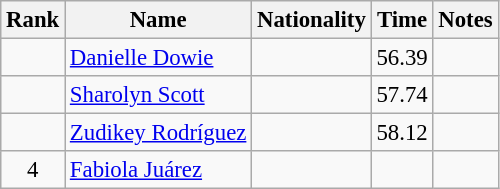<table class="wikitable sortable" style="text-align:center;font-size:95%">
<tr>
<th>Rank</th>
<th>Name</th>
<th>Nationality</th>
<th>Time</th>
<th>Notes</th>
</tr>
<tr>
<td></td>
<td align=left><a href='#'>Danielle Dowie</a></td>
<td align=left></td>
<td>56.39</td>
<td></td>
</tr>
<tr>
<td></td>
<td align=left><a href='#'>Sharolyn Scott</a></td>
<td align=left></td>
<td>57.74</td>
<td></td>
</tr>
<tr>
<td></td>
<td align=left><a href='#'>Zudikey Rodríguez</a></td>
<td align=left></td>
<td>58.12</td>
<td></td>
</tr>
<tr>
<td>4</td>
<td align=left><a href='#'>Fabiola Juárez</a></td>
<td align=left></td>
<td></td>
<td></td>
</tr>
</table>
